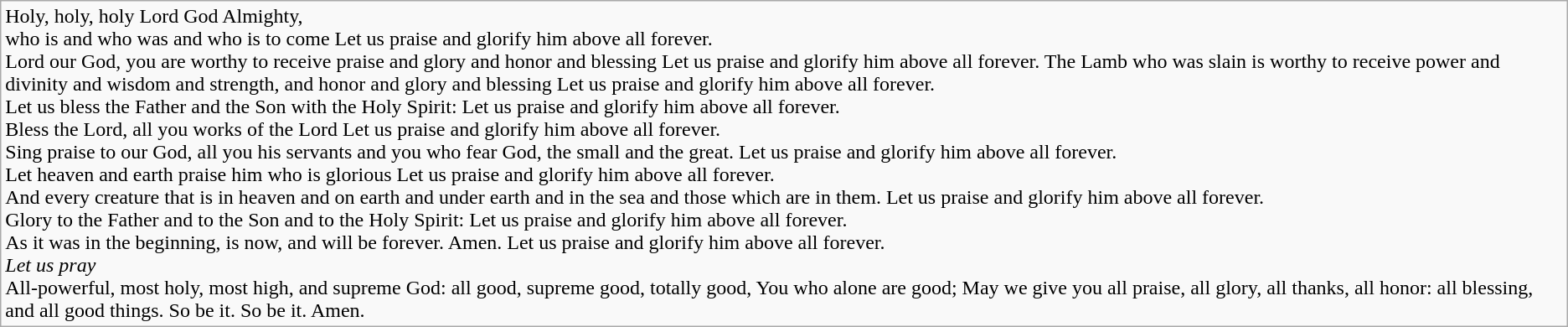<table class="wikitable">
<tr>
<td>Holy, holy, holy Lord God Almighty,<br>who is and who was and who is to come
Let us praise and glorify him above all forever.<br>Lord our God, you are worthy to receive
praise and glory and honor and blessing
Let us praise and glorify him above all forever.
The Lamb who was slain is worthy to receive
power and divinity and wisdom and strength,
and honor and glory and blessing
Let us praise and glorify him above all forever.<br>Let us bless the Father and the Son with the Holy Spirit:
Let us praise and glorify him above all forever.<br>Bless the Lord, all you works of the Lord
Let us praise and glorify him above all forever.<br>Sing praise to our God, all you his servants
and you who fear God, the small and the great.
Let us praise and glorify him above all forever.<br>Let heaven and earth praise him who is glorious
Let us praise and glorify him above all forever.<br>And every creature that is in heaven
and on earth and under earth
and in the sea and those which are in them.
Let us praise and glorify him above all forever.<br>Glory to the Father and to the Son and to the Holy Spirit:
Let us praise and glorify him above all forever.<br>As it was in the beginning, is now, and will be forever. Amen.
Let us praise and glorify him above all forever.<br><em>Let us pray</em><br>All-powerful, most holy,
most high, and supreme God:
all good, supreme good, totally good,
You who alone are good;
May we give you
all praise, all glory, all thanks, all honor:
all blessing, and all good things.
So be it. So be it.
Amen.</td>
</tr>
</table>
